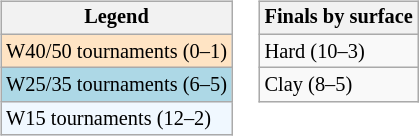<table>
<tr valign=top>
<td><br><table class=wikitable style="font-size:85%">
<tr>
<th>Legend</th>
</tr>
<tr style="background:#ffe4c4;">
<td>W40/50 tournaments (0–1)</td>
</tr>
<tr style="background:lightblue;">
<td>W25/35 tournaments (6–5)</td>
</tr>
<tr style="background:#f0f8ff;">
<td>W15 tournaments (12–2)</td>
</tr>
</table>
</td>
<td><br><table class=wikitable style="font-size:85%">
<tr>
<th>Finals by surface</th>
</tr>
<tr>
<td>Hard (10–3)</td>
</tr>
<tr>
<td>Clay (8–5)</td>
</tr>
</table>
</td>
</tr>
</table>
